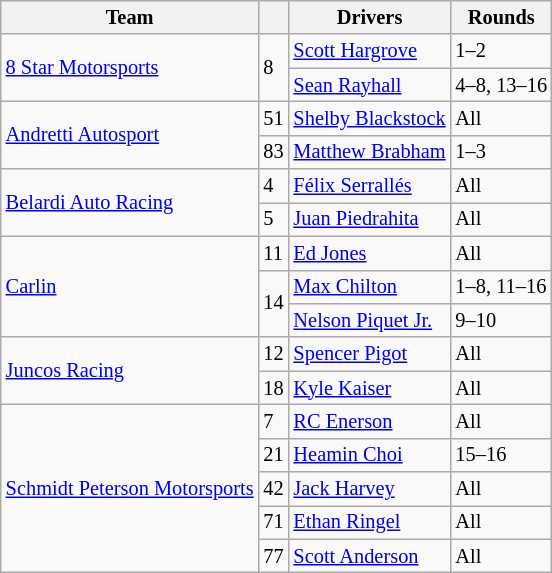<table class="wikitable sortable" style="font-size:85%">
<tr>
<th>Team</th>
<th></th>
<th>Drivers</th>
<th>Rounds</th>
</tr>
<tr>
<td rowspan=2><a href='#'>8 Star Motorsports</a></td>
<td rowspan=2>8</td>
<td nowrap> <a href='#'>Scott Hargrove</a></td>
<td>1–2</td>
</tr>
<tr>
<td nowrap> <a href='#'>Sean Rayhall</a></td>
<td>4–8, 13–16</td>
</tr>
<tr>
<td rowspan=2><a href='#'>Andretti Autosport</a></td>
<td>51</td>
<td nowrap> <a href='#'>Shelby Blackstock</a></td>
<td>All</td>
</tr>
<tr>
<td>83</td>
<td nowrap> <a href='#'>Matthew Brabham</a></td>
<td>1–3</td>
</tr>
<tr>
<td rowspan=2><a href='#'>Belardi Auto Racing</a></td>
<td>4</td>
<td nowrap> <a href='#'>Félix Serrallés</a></td>
<td>All</td>
</tr>
<tr>
<td>5</td>
<td nowrap> <a href='#'>Juan Piedrahita</a></td>
<td>All</td>
</tr>
<tr>
<td rowspan=3><a href='#'>Carlin</a></td>
<td>11</td>
<td nowrap> <a href='#'>Ed Jones</a></td>
<td>All</td>
</tr>
<tr>
<td rowspan=2>14</td>
<td nowrap> <a href='#'>Max Chilton</a></td>
<td>1–8, 11–16</td>
</tr>
<tr>
<td nowrap> <a href='#'>Nelson Piquet Jr.</a></td>
<td>9–10</td>
</tr>
<tr>
<td rowspan=2><a href='#'>Juncos Racing</a></td>
<td>12</td>
<td nowrap> <a href='#'>Spencer Pigot</a></td>
<td>All</td>
</tr>
<tr>
<td>18</td>
<td nowrap> <a href='#'>Kyle Kaiser</a></td>
<td>All</td>
</tr>
<tr>
<td rowspan=5><a href='#'>Schmidt Peterson Motorsports</a></td>
<td>7</td>
<td nowrap> <a href='#'>RC Enerson</a></td>
<td>All</td>
</tr>
<tr>
<td>21</td>
<td nowrap> <a href='#'>Heamin Choi</a></td>
<td>15–16</td>
</tr>
<tr>
<td>42</td>
<td nowrap> <a href='#'>Jack Harvey</a></td>
<td>All</td>
</tr>
<tr>
<td>71</td>
<td nowrap> <a href='#'>Ethan Ringel</a></td>
<td>All</td>
</tr>
<tr>
<td>77</td>
<td nowrap> <a href='#'>Scott Anderson</a></td>
<td>All</td>
</tr>
</table>
